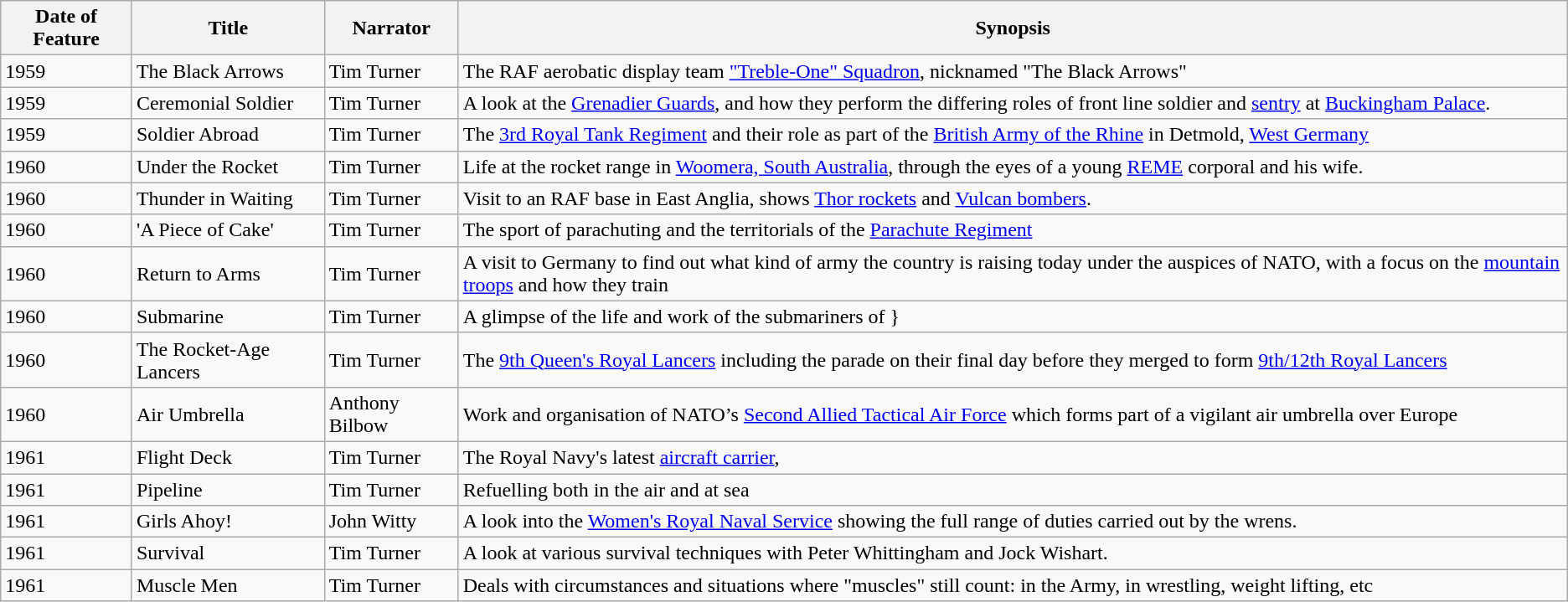<table class="wikitable">
<tr>
<th>Date of Feature</th>
<th>Title</th>
<th>Narrator</th>
<th>Synopsis</th>
</tr>
<tr>
<td>1959</td>
<td>The Black Arrows</td>
<td>Tim Turner</td>
<td>The RAF aerobatic display team <a href='#'>"Treble-One" Squadron</a>, nicknamed "The Black Arrows"</td>
</tr>
<tr>
<td>1959</td>
<td>Ceremonial Soldier</td>
<td>Tim Turner</td>
<td>A look at the <a href='#'>Grenadier Guards</a>, and how they perform the differing roles of front line soldier and <a href='#'>sentry</a> at <a href='#'>Buckingham Palace</a>.</td>
</tr>
<tr>
<td>1959</td>
<td>Soldier Abroad</td>
<td>Tim Turner</td>
<td>The <a href='#'>3rd Royal Tank Regiment</a> and their role as part of the <a href='#'>British Army of the Rhine</a> in Detmold, <a href='#'>West Germany</a></td>
</tr>
<tr>
<td>1960</td>
<td>Under the Rocket</td>
<td>Tim Turner</td>
<td>Life at the rocket range in <a href='#'>Woomera, South Australia</a>, through the eyes of a young <a href='#'>REME</a> corporal and his wife.</td>
</tr>
<tr>
<td>1960</td>
<td>Thunder in Waiting</td>
<td>Tim Turner</td>
<td>Visit to an RAF base in East Anglia, shows <a href='#'>Thor rockets</a> and <a href='#'>Vulcan bombers</a>.</td>
</tr>
<tr>
<td>1960</td>
<td>'A Piece of Cake'</td>
<td>Tim Turner</td>
<td>The sport of parachuting and the territorials of the <a href='#'>Parachute Regiment</a></td>
</tr>
<tr>
<td>1960</td>
<td>Return to Arms</td>
<td>Tim Turner</td>
<td>A visit to Germany to find out what kind of army the country is raising today under the auspices of NATO, with a focus on the <a href='#'>mountain troops</a> and how they train</td>
</tr>
<tr>
<td>1960</td>
<td>Submarine</td>
<td>Tim Turner</td>
<td>A glimpse of the life and work of the submariners of }</td>
</tr>
<tr>
<td>1960</td>
<td>The Rocket-Age Lancers</td>
<td>Tim Turner</td>
<td>The <a href='#'>9th Queen's Royal Lancers</a> including the parade on their final day before they merged to form <a href='#'>9th/12th Royal Lancers</a></td>
</tr>
<tr>
<td>1960</td>
<td>Air Umbrella</td>
<td>Anthony Bilbow</td>
<td>Work and organisation of NATO’s <a href='#'>Second Allied Tactical Air Force</a> which forms part of a vigilant air umbrella over Europe</td>
</tr>
<tr>
<td>1961</td>
<td>Flight Deck</td>
<td>Tim Turner</td>
<td>The Royal Navy's latest <a href='#'>aircraft carrier</a>, </td>
</tr>
<tr>
<td>1961</td>
<td>Pipeline</td>
<td>Tim Turner</td>
<td>Refuelling both in the air and at sea</td>
</tr>
<tr>
<td>1961</td>
<td>Girls Ahoy!</td>
<td>John Witty</td>
<td>A look into the <a href='#'>Women's Royal Naval Service</a> showing the full range of duties carried out by the wrens.</td>
</tr>
<tr>
<td>1961</td>
<td>Survival</td>
<td>Tim Turner</td>
<td>A look at various survival techniques with Peter Whittingham and Jock Wishart.</td>
</tr>
<tr>
<td>1961</td>
<td>Muscle Men</td>
<td>Tim Turner</td>
<td>Deals with circumstances and situations where "muscles" still count: in the Army, in wrestling, weight lifting, etc</td>
</tr>
</table>
